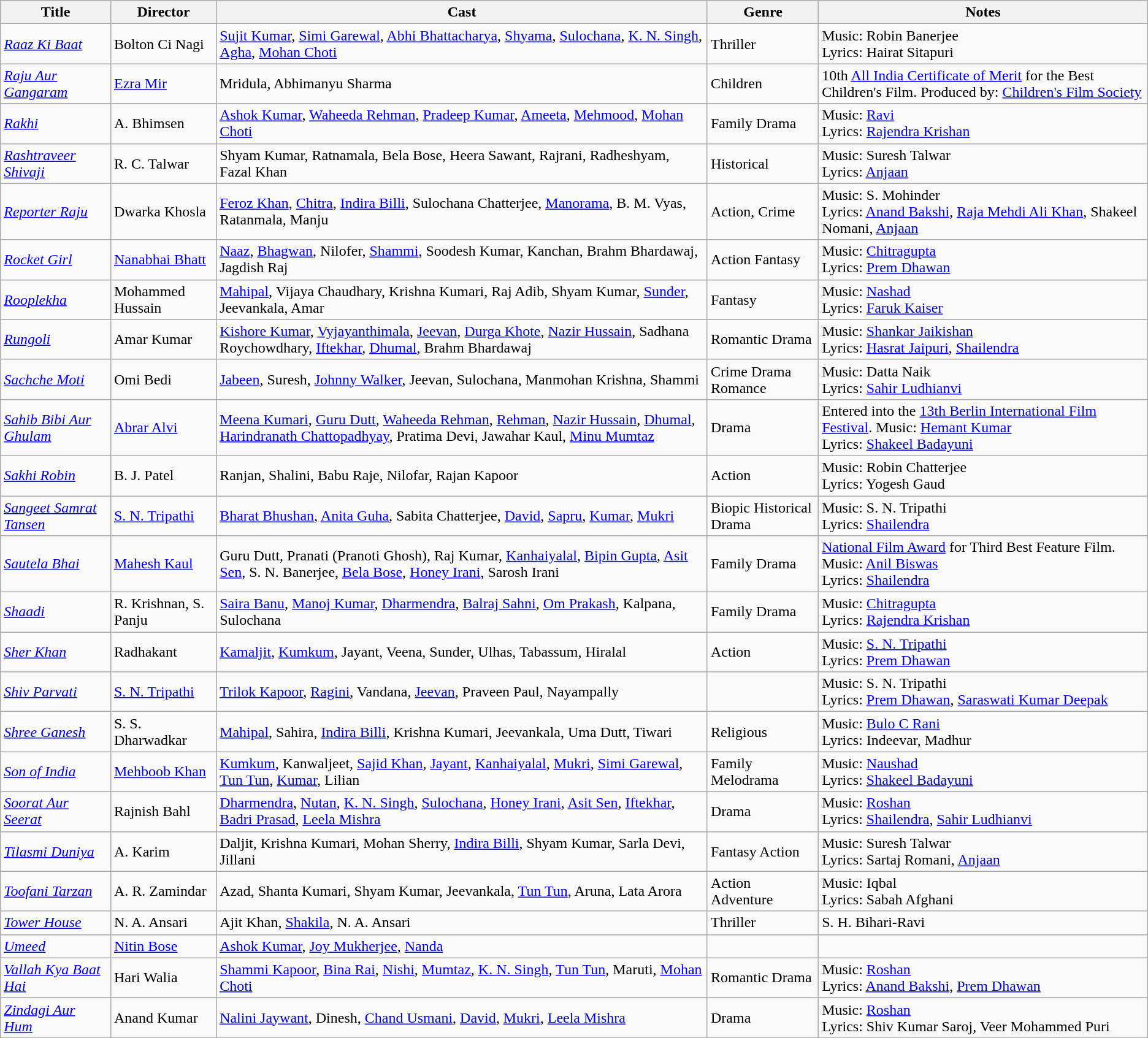<table class="wikitable">
<tr>
<th>Title</th>
<th>Director</th>
<th>Cast</th>
<th>Genre</th>
<th>Notes</th>
</tr>
<tr>
<td><em><a href='#'>Raaz Ki Baat</a></em></td>
<td>Bolton Ci Nagi</td>
<td><a href='#'>Sujit Kumar</a>, <a href='#'>Simi Garewal</a>, <a href='#'>Abhi Bhattacharya</a>, <a href='#'>Shyama</a>, <a href='#'>Sulochana</a>, <a href='#'>K. N. Singh</a>, <a href='#'>Agha</a>, <a href='#'>Mohan Choti</a></td>
<td>Thriller</td>
<td>Music: Robin Banerjee<br>Lyrics: Hairat Sitapuri</td>
</tr>
<tr>
<td><em><a href='#'>Raju Aur Gangaram</a></em></td>
<td><a href='#'>Ezra Mir</a></td>
<td>Mridula, Abhimanyu Sharma</td>
<td>Children</td>
<td>10th <a href='#'>All India Certificate of Merit</a> for the Best Children's Film. Produced by: <a href='#'>Children's Film Society</a></td>
</tr>
<tr>
<td><em><a href='#'>Rakhi</a></em></td>
<td>A. Bhimsen</td>
<td><a href='#'>Ashok Kumar</a>, <a href='#'>Waheeda Rehman</a>, <a href='#'>Pradeep Kumar</a>, <a href='#'>Ameeta</a>, <a href='#'>Mehmood</a>, <a href='#'>Mohan Choti</a></td>
<td>Family Drama</td>
<td>Music: <a href='#'>Ravi</a><br>Lyrics: <a href='#'>Rajendra Krishan</a></td>
</tr>
<tr>
<td><em><a href='#'>Rashtraveer Shivaji</a></em></td>
<td>R. C. Talwar</td>
<td>Shyam Kumar, Ratnamala, Bela Bose, Heera Sawant, Rajrani, Radheshyam, Fazal Khan</td>
<td>Historical</td>
<td>Music: Suresh Talwar<br>Lyrics: <a href='#'>Anjaan</a></td>
</tr>
<tr>
<td><em><a href='#'>Reporter Raju</a></em></td>
<td>Dwarka Khosla</td>
<td><a href='#'>Feroz Khan</a>, <a href='#'>Chitra</a>, <a href='#'>Indira Billi</a>, Sulochana Chatterjee, <a href='#'>Manorama</a>, B. M. Vyas, Ratanmala, Manju</td>
<td>Action, Crime</td>
<td>Music: S. Mohinder<br>Lyrics: <a href='#'>Anand Bakshi</a>, <a href='#'>Raja Mehdi Ali Khan</a>, Shakeel Nomani, <a href='#'>Anjaan</a></td>
</tr>
<tr>
<td><em><a href='#'>Rocket Girl</a></em></td>
<td><a href='#'>Nanabhai Bhatt</a></td>
<td><a href='#'>Naaz</a>, <a href='#'>Bhagwan</a>, Nilofer, <a href='#'>Shammi</a>, Soodesh Kumar, Kanchan, Brahm Bhardawaj, Jagdish Raj</td>
<td>Action Fantasy</td>
<td>Music: <a href='#'>Chitragupta</a><br>Lyrics: <a href='#'>Prem Dhawan</a></td>
</tr>
<tr>
<td><em><a href='#'>Rooplekha</a></em></td>
<td>Mohammed Hussain</td>
<td><a href='#'>Mahipal</a>, Vijaya Chaudhary, Krishna Kumari, Raj Adib, Shyam Kumar, <a href='#'>Sunder</a>, Jeevankala, Amar</td>
<td>Fantasy</td>
<td>Music: <a href='#'>Nashad</a><br>Lyrics: <a href='#'>Faruk Kaiser</a></td>
</tr>
<tr>
<td><em><a href='#'>Rungoli</a></em></td>
<td>Amar Kumar</td>
<td><a href='#'>Kishore Kumar</a>, <a href='#'>Vyjayanthimala</a>, <a href='#'>Jeevan</a>, <a href='#'>Durga Khote</a>, <a href='#'>Nazir Hussain</a>, Sadhana Roychowdhary, <a href='#'>Iftekhar</a>, <a href='#'>Dhumal</a>, Brahm Bhardawaj</td>
<td>Romantic Drama</td>
<td>Music: <a href='#'>Shankar Jaikishan</a><br>Lyrics: <a href='#'>Hasrat Jaipuri</a>, <a href='#'>Shailendra</a></td>
</tr>
<tr>
<td><em><a href='#'>Sachche Moti</a></em></td>
<td>Omi Bedi</td>
<td><a href='#'>Jabeen</a>, Suresh, <a href='#'>Johnny Walker</a>, Jeevan, Sulochana, Manmohan Krishna, Shammi</td>
<td>Crime Drama Romance</td>
<td>Music: Datta Naik<br>Lyrics: <a href='#'>Sahir Ludhianvi</a></td>
</tr>
<tr>
<td><em><a href='#'>Sahib Bibi Aur Ghulam</a></em></td>
<td><a href='#'>Abrar Alvi</a></td>
<td><a href='#'>Meena Kumari</a>, <a href='#'>Guru Dutt</a>, <a href='#'>Waheeda Rehman</a>, <a href='#'>Rehman</a>, <a href='#'>Nazir Hussain</a>, <a href='#'>Dhumal</a>, <a href='#'>Harindranath Chattopadhyay</a>, Pratima Devi, Jawahar Kaul, <a href='#'>Minu Mumtaz</a></td>
<td>Drama</td>
<td>Entered into the <a href='#'>13th Berlin International Film Festival</a>. Music: <a href='#'>Hemant Kumar</a><br>Lyrics: <a href='#'>Shakeel Badayuni</a></td>
</tr>
<tr>
<td><em><a href='#'>Sakhi Robin</a></em></td>
<td>B. J. Patel</td>
<td>Ranjan, Shalini, Babu Raje, Nilofar, Rajan Kapoor</td>
<td>Action</td>
<td>Music: Robin Chatterjee<br>Lyrics: Yogesh Gaud</td>
</tr>
<tr>
<td><em><a href='#'>Sangeet Samrat Tansen</a></em></td>
<td><a href='#'>S. N. Tripathi</a></td>
<td><a href='#'>Bharat Bhushan</a>, <a href='#'>Anita Guha</a>, Sabita Chatterjee, <a href='#'>David</a>, <a href='#'>Sapru</a>, <a href='#'>Kumar</a>, <a href='#'>Mukri</a></td>
<td>Biopic Historical Drama</td>
<td>Music: S. N. Tripathi<br>Lyrics: <a href='#'>Shailendra</a></td>
</tr>
<tr>
<td><em><a href='#'>Sautela Bhai</a></em></td>
<td><a href='#'>Mahesh Kaul</a></td>
<td>Guru Dutt, Pranati (Pranoti Ghosh), Raj Kumar, <a href='#'>Kanhaiyalal</a>, <a href='#'>Bipin Gupta</a>, <a href='#'>Asit Sen</a>, S. N. Banerjee, <a href='#'>Bela Bose</a>, <a href='#'>Honey Irani</a>, Sarosh Irani</td>
<td>Family Drama</td>
<td><a href='#'>National Film Award</a> for Third Best Feature Film. Music: <a href='#'>Anil Biswas</a><br>Lyrics: <a href='#'>Shailendra</a></td>
</tr>
<tr>
<td><em><a href='#'>Shaadi</a></em></td>
<td>R. Krishnan, S. Panju</td>
<td><a href='#'>Saira Banu</a>, <a href='#'>Manoj Kumar</a>, <a href='#'>Dharmendra</a>, <a href='#'>Balraj Sahni</a>, <a href='#'>Om Prakash</a>, Kalpana, Sulochana</td>
<td>Family Drama</td>
<td>Music: <a href='#'>Chitragupta</a><br>Lyrics: <a href='#'>Rajendra Krishan</a></td>
</tr>
<tr>
<td><em><a href='#'>Sher Khan</a></em></td>
<td>Radhakant</td>
<td><a href='#'>Kamaljit</a>, <a href='#'>Kumkum</a>, Jayant, Veena, Sunder, Ulhas, Tabassum, Hiralal</td>
<td>Action</td>
<td>Music: <a href='#'>S. N. Tripathi</a> <br>Lyrics: <a href='#'>Prem Dhawan</a></td>
</tr>
<tr>
<td><em><a href='#'>Shiv Parvati</a></em></td>
<td><a href='#'>S. N. Tripathi</a></td>
<td><a href='#'>Trilok Kapoor</a>, <a href='#'>Ragini</a>, Vandana, <a href='#'>Jeevan</a>, Praveen Paul, Nayampally</td>
<td></td>
<td>Music: S. N. Tripathi<br>Lyrics: <a href='#'>Prem Dhawan</a>, <a href='#'>Saraswati Kumar Deepak</a></td>
</tr>
<tr>
<td><em><a href='#'>Shree Ganesh</a></em></td>
<td>S. S. Dharwadkar</td>
<td><a href='#'>Mahipal</a>, Sahira, <a href='#'>Indira Billi</a>, Krishna Kumari, Jeevankala, Uma Dutt, Tiwari</td>
<td>Religious</td>
<td>Music: <a href='#'>Bulo C Rani</a><br>Lyrics: Indeevar, Madhur</td>
</tr>
<tr>
<td><em><a href='#'>Son of India</a></em></td>
<td><a href='#'>Mehboob Khan</a></td>
<td><a href='#'>Kumkum</a>, Kanwaljeet, <a href='#'>Sajid Khan</a>, <a href='#'>Jayant</a>, <a href='#'>Kanhaiyalal</a>, <a href='#'>Mukri</a>, <a href='#'>Simi Garewal</a>, <a href='#'>Tun Tun</a>, <a href='#'>Kumar</a>, Lilian</td>
<td>Family Melodrama</td>
<td>Music: <a href='#'>Naushad</a><br>Lyrics: <a href='#'>Shakeel Badayuni</a></td>
</tr>
<tr>
<td><em><a href='#'>Soorat Aur Seerat</a></em></td>
<td>Rajnish Bahl</td>
<td><a href='#'>Dharmendra</a>, <a href='#'>Nutan</a>, <a href='#'>K. N. Singh</a>, <a href='#'>Sulochana</a>, <a href='#'>Honey Irani</a>, <a href='#'>Asit Sen</a>, <a href='#'>Iftekhar</a>, <a href='#'>Badri Prasad</a>, <a href='#'>Leela Mishra</a></td>
<td>Drama</td>
<td>Music: <a href='#'>Roshan</a><br>Lyrics: <a href='#'>Shailendra</a>, <a href='#'>Sahir Ludhianvi</a></td>
</tr>
<tr>
<td><em><a href='#'>Tilasmi Duniya</a></em></td>
<td>A. Karim</td>
<td>Daljit, Krishna Kumari, Mohan Sherry, <a href='#'>Indira Billi</a>, Shyam Kumar, Sarla Devi, Jillani</td>
<td>Fantasy Action</td>
<td>Music: Suresh Talwar<br>Lyrics: Sartaj Romani, <a href='#'>Anjaan</a></td>
</tr>
<tr>
<td><em><a href='#'>Toofani Tarzan</a></em></td>
<td>A. R. Zamindar</td>
<td>Azad, Shanta Kumari, Shyam Kumar, Jeevankala, <a href='#'>Tun Tun</a>, Aruna, Lata Arora</td>
<td>Action Adventure</td>
<td>Music: Iqbal<br>Lyrics: Sabah Afghani</td>
</tr>
<tr>
<td><em><a href='#'>Tower House</a></em></td>
<td>N. A. Ansari</td>
<td>Ajit Khan, <a href='#'>Shakila</a>, N. A. Ansari</td>
<td>Thriller</td>
<td>S. H. Bihari-Ravi</td>
</tr>
<tr>
<td><em><a href='#'>Umeed</a></em></td>
<td><a href='#'>Nitin Bose</a></td>
<td><a href='#'>Ashok Kumar</a>, <a href='#'>Joy Mukherjee</a>, <a href='#'>Nanda</a></td>
<td></td>
<td></td>
</tr>
<tr>
<td><em><a href='#'>Vallah Kya Baat Hai</a></em></td>
<td>Hari Walia</td>
<td><a href='#'>Shammi Kapoor</a>, <a href='#'>Bina Rai</a>, <a href='#'>Nishi</a>, <a href='#'>Mumtaz</a>, <a href='#'>K. N. Singh</a>, <a href='#'>Tun Tun</a>, Maruti, <a href='#'>Mohan Choti</a></td>
<td>Romantic Drama</td>
<td>Music: <a href='#'>Roshan</a><br>Lyrics: <a href='#'>Anand Bakshi</a>, <a href='#'>Prem Dhawan</a></td>
</tr>
<tr>
<td><em><a href='#'>Zindagi Aur Hum</a></em></td>
<td>Anand Kumar</td>
<td><a href='#'>Nalini Jaywant</a>, Dinesh, <a href='#'>Chand Usmani</a>, <a href='#'>David</a>, <a href='#'>Mukri</a>, <a href='#'>Leela Mishra</a></td>
<td>Drama</td>
<td>Music: <a href='#'>Roshan</a><br>Lyrics: Shiv Kumar Saroj, Veer Mohammed Puri</td>
</tr>
</table>
